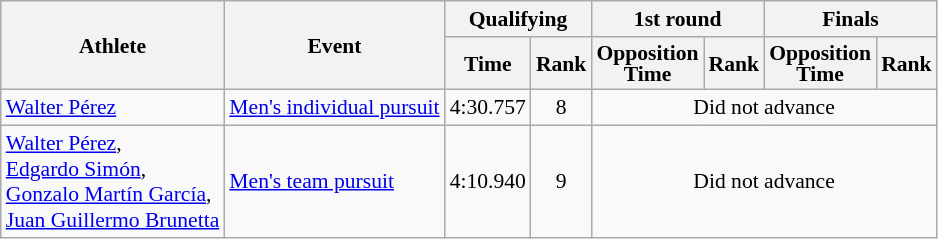<table class=wikitable style="font-size:90%">
<tr>
<th rowspan="2">Athlete</th>
<th rowspan="2">Event</th>
<th colspan="2">Qualifying</th>
<th colspan="2">1st round</th>
<th colspan="2">Finals</th>
</tr>
<tr>
<th>Time</th>
<th>Rank</th>
<th style="line-height:1em">Opposition<br>Time</th>
<th>Rank</th>
<th style="line-height:1em">Opposition<br>Time</th>
<th>Rank</th>
</tr>
<tr>
<td><a href='#'>Walter Pérez</a></td>
<td><a href='#'>Men's individual pursuit</a></td>
<td align=center>4:30.757</td>
<td align=center>8</td>
<td style="text-align:center;" colspan="4">Did not advance</td>
</tr>
<tr>
<td><a href='#'>Walter Pérez</a>, <br><a href='#'>Edgardo Simón</a>, <br><a href='#'>Gonzalo Martín García</a>, <br><a href='#'>Juan Guillermo Brunetta</a></td>
<td><a href='#'>Men's team pursuit</a></td>
<td align=center>4:10.940</td>
<td align=center>9</td>
<td style="text-align:center;" colspan="4">Did not advance</td>
</tr>
</table>
